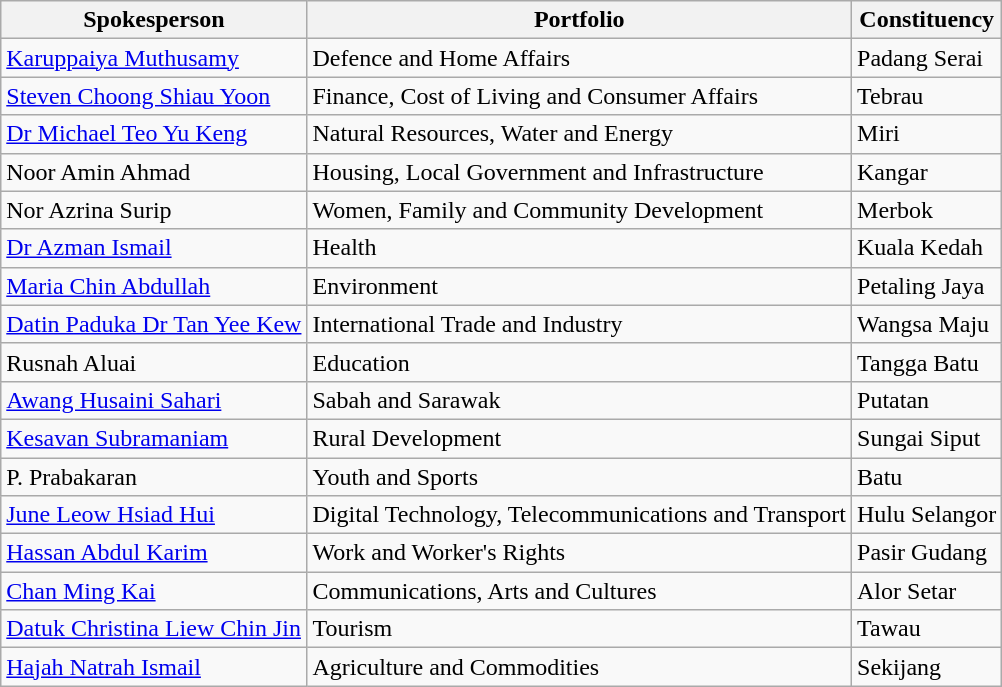<table class="wikitable">
<tr>
<th>Spokesperson</th>
<th>Portfolio</th>
<th>Constituency</th>
</tr>
<tr>
<td><a href='#'>Karuppaiya Muthusamy</a></td>
<td>Defence and Home Affairs</td>
<td>Padang Serai</td>
</tr>
<tr>
<td><a href='#'>Steven Choong Shiau Yoon</a></td>
<td>Finance, Cost of Living and Consumer Affairs</td>
<td>Tebrau</td>
</tr>
<tr>
<td><a href='#'>Dr Michael Teo Yu Keng</a></td>
<td>Natural Resources, Water and Energy</td>
<td>Miri</td>
</tr>
<tr>
<td>Noor Amin Ahmad</td>
<td>Housing, Local Government and Infrastructure</td>
<td>Kangar</td>
</tr>
<tr>
<td>Nor Azrina Surip</td>
<td>Women, Family and Community Development</td>
<td>Merbok</td>
</tr>
<tr>
<td><a href='#'>Dr Azman Ismail</a></td>
<td>Health</td>
<td>Kuala Kedah</td>
</tr>
<tr>
<td><a href='#'>Maria Chin Abdullah</a></td>
<td>Environment</td>
<td>Petaling Jaya</td>
</tr>
<tr>
<td><a href='#'>Datin Paduka Dr Tan Yee Kew</a></td>
<td>International Trade and Industry</td>
<td>Wangsa Maju</td>
</tr>
<tr>
<td>Rusnah Aluai</td>
<td>Education</td>
<td>Tangga Batu</td>
</tr>
<tr>
<td><a href='#'>Awang Husaini Sahari</a></td>
<td>Sabah and Sarawak</td>
<td>Putatan</td>
</tr>
<tr>
<td><a href='#'>Kesavan Subramaniam</a></td>
<td>Rural Development</td>
<td>Sungai Siput</td>
</tr>
<tr>
<td>P. Prabakaran</td>
<td>Youth and Sports</td>
<td>Batu</td>
</tr>
<tr>
<td><a href='#'>June Leow Hsiad Hui</a></td>
<td>Digital Technology, Telecommunications and Transport</td>
<td>Hulu Selangor</td>
</tr>
<tr>
<td><a href='#'>Hassan Abdul Karim</a></td>
<td>Work and Worker's Rights</td>
<td>Pasir Gudang</td>
</tr>
<tr>
<td><a href='#'>Chan Ming Kai</a></td>
<td>Communications, Arts and Cultures</td>
<td>Alor Setar</td>
</tr>
<tr>
<td><a href='#'>Datuk Christina Liew Chin Jin</a></td>
<td>Tourism</td>
<td>Tawau</td>
</tr>
<tr>
<td><a href='#'>Hajah Natrah Ismail</a></td>
<td>Agriculture and Commodities</td>
<td>Sekijang</td>
</tr>
</table>
